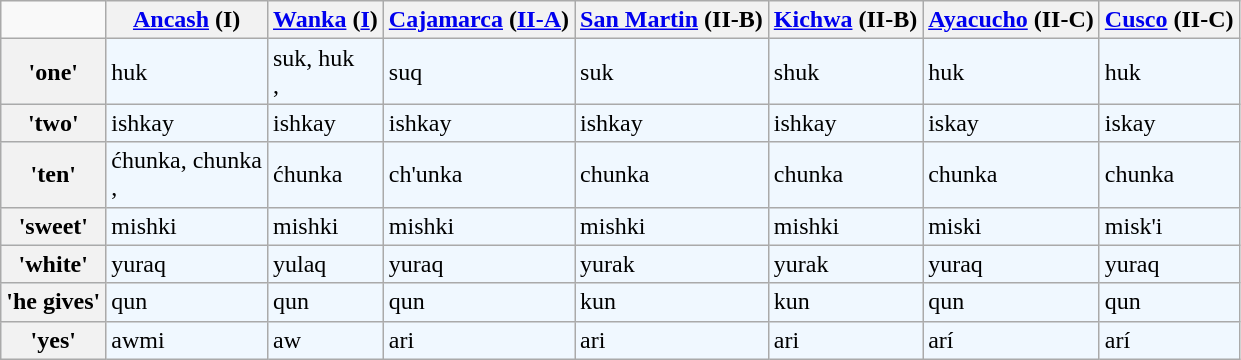<table class="wikitable">
<tr>
<td></td>
<th><a href='#'>Ancash</a> (I)</th>
<th><a href='#'>Wanka</a> (<a href='#'>I</a>)</th>
<th><a href='#'>Cajamarca</a> (<a href='#'>II-A</a>)</th>
<th><a href='#'>San Martin</a> (II-B)</th>
<th><a href='#'>Kichwa</a> (II-B)</th>
<th><a href='#'>Ayacucho</a> (II-C)</th>
<th><a href='#'>Cusco</a> (II-C)</th>
</tr>
<tr style="background:#f0f8ff;">
<th>'one'</th>
<td>huk<br></td>
<td>suk, huk<br>, </td>
<td>suq<br></td>
<td>suk<br></td>
<td>shuk<br></td>
<td>huk<br></td>
<td>huk<br></td>
</tr>
<tr style="background:#f0f8ff;">
<th>'two'</th>
<td>ishkay <br></td>
<td>ishkay <br></td>
<td>ishkay <br></td>
<td>ishkay <br></td>
<td>ishkay <br></td>
<td>iskay<br></td>
<td>iskay<br></td>
</tr>
<tr style="background:#f0f8ff;">
<th>'ten'</th>
<td>ćhunka, chunka<br>, </td>
<td>ćhunka<br></td>
<td>ch'unka<br></td>
<td>chunka<br></td>
<td>chunka<br></td>
<td>chunka<br></td>
<td>chunka<br></td>
</tr>
<tr style="background:#f0f8ff;">
<th>'sweet'</th>
<td>mishki<br></td>
<td>mishki<br></td>
<td>mishki<br></td>
<td>mishki<br></td>
<td>mishki<br></td>
<td>miski<br></td>
<td>misk'i<br></td>
</tr>
<tr style="background:#f0f8ff;">
<th>'white'</th>
<td>yuraq<br></td>
<td>yulaq<br></td>
<td>yuraq<br></td>
<td>yurak<br></td>
<td>yurak<br></td>
<td>yuraq<br></td>
<td>yuraq<br></td>
</tr>
<tr style="background:#f0f8ff;">
<th>'he gives'</th>
<td>qun<br></td>
<td>qun<br></td>
<td>qun<br></td>
<td>kun<br></td>
<td>kun<br></td>
<td>qun<br></td>
<td>qun<br></td>
</tr>
<tr style="background:#f0f8ff;">
<th>'yes'</th>
<td>awmi<br></td>
<td>aw <br></td>
<td>ari<br></td>
<td>ari<br></td>
<td>ari<br></td>
<td>arí<br></td>
<td>arí<br></td>
</tr>
</table>
